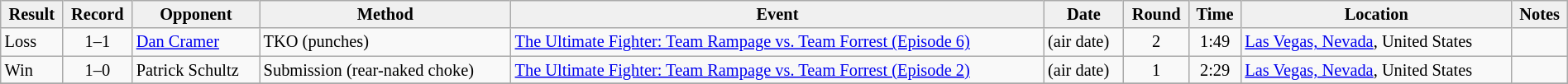<table style="font-size: 85%; text-align: left;" class="wikitable sortable" width="100%">
<tr>
<td align="center" style="border-style:none none solid solid; background:#f0f0f0;"><strong>Result</strong></td>
<td align="center" style="border-style:none none solid solid; background:#f0f0f0;"><strong>Record</strong></td>
<td align="center" style="border-style:none none solid solid; background:#f0f0f0;"><strong>Opponent</strong></td>
<td align="center" style="border-style:none none solid solid; background:#f0f0f0;"><strong>Method</strong></td>
<td align="center" style="border-style:none none solid solid; background:#f0f0f0;"><strong>Event</strong></td>
<td align="center" style="border-style:none none solid solid; background:#f0f0f0;"><strong>Date</strong></td>
<td align="center" style="border-style:none none solid solid; background:#f0f0f0;"><strong>Round</strong></td>
<td align="center" style="border-style:none none solid solid; background:#f0f0f0;"><strong>Time</strong></td>
<td align="center" style="border-style:none none solid solid; background:#f0f0f0;"><strong>Location</strong></td>
<td align="center" style="border-style:none none solid solid; background:#f0f0f0;"><strong>Notes</strong></td>
</tr>
<tr>
<td>Loss</td>
<td align=center>1–1</td>
<td><a href='#'>Dan Cramer</a></td>
<td>TKO (punches)</td>
<td><a href='#'>The Ultimate Fighter: Team Rampage vs. Team Forrest (Episode 6)</a></td>
<td> (air date)</td>
<td align=center>2</td>
<td align=center>1:49</td>
<td><a href='#'>Las Vegas, Nevada</a>, United States</td>
<td></td>
</tr>
<tr>
<td>Win</td>
<td align=center>1–0</td>
<td>Patrick Schultz</td>
<td>Submission (rear-naked choke)</td>
<td><a href='#'>The Ultimate Fighter: Team Rampage vs. Team Forrest (Episode 2)</a></td>
<td> (air date)</td>
<td align=center>1</td>
<td align=center>2:29</td>
<td><a href='#'>Las Vegas, Nevada</a>, United States</td>
<td></td>
</tr>
<tr>
</tr>
</table>
